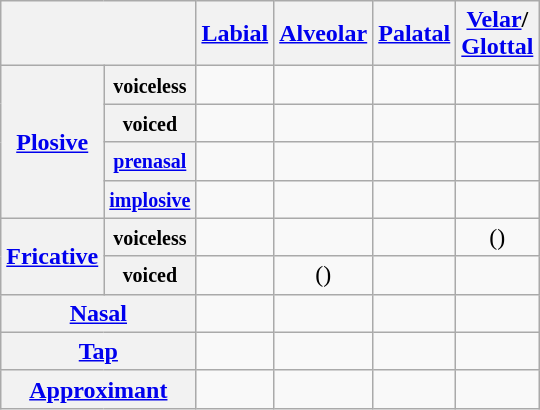<table class="wikitable" style="text-align:center;">
<tr>
<th colspan="2"></th>
<th><a href='#'>Labial</a></th>
<th><a href='#'>Alveolar</a></th>
<th><a href='#'>Palatal</a></th>
<th><a href='#'>Velar</a>/<br><a href='#'>Glottal</a></th>
</tr>
<tr>
<th rowspan="4"><a href='#'>Plosive</a></th>
<th><small>voiceless</small></th>
<td></td>
<td></td>
<td></td>
<td></td>
</tr>
<tr>
<th><small>voiced</small></th>
<td></td>
<td></td>
<td></td>
<td></td>
</tr>
<tr>
<th><small><a href='#'>prenasal</a></small></th>
<td></td>
<td></td>
<td></td>
<td></td>
</tr>
<tr>
<th><small><a href='#'>implosive</a></small></th>
<td></td>
<td></td>
<td></td>
<td></td>
</tr>
<tr>
<th rowspan="2"><a href='#'>Fricative</a></th>
<th><small>voiceless</small></th>
<td></td>
<td></td>
<td></td>
<td>()</td>
</tr>
<tr>
<th><small>voiced</small></th>
<td></td>
<td>()</td>
<td></td>
<td></td>
</tr>
<tr>
<th colspan="2"><a href='#'>Nasal</a></th>
<td></td>
<td></td>
<td></td>
<td></td>
</tr>
<tr>
<th colspan="2"><a href='#'>Tap</a></th>
<td></td>
<td></td>
<td></td>
<td></td>
</tr>
<tr>
<th colspan="2"><a href='#'>Approximant</a></th>
<td></td>
<td></td>
<td></td>
<td></td>
</tr>
</table>
